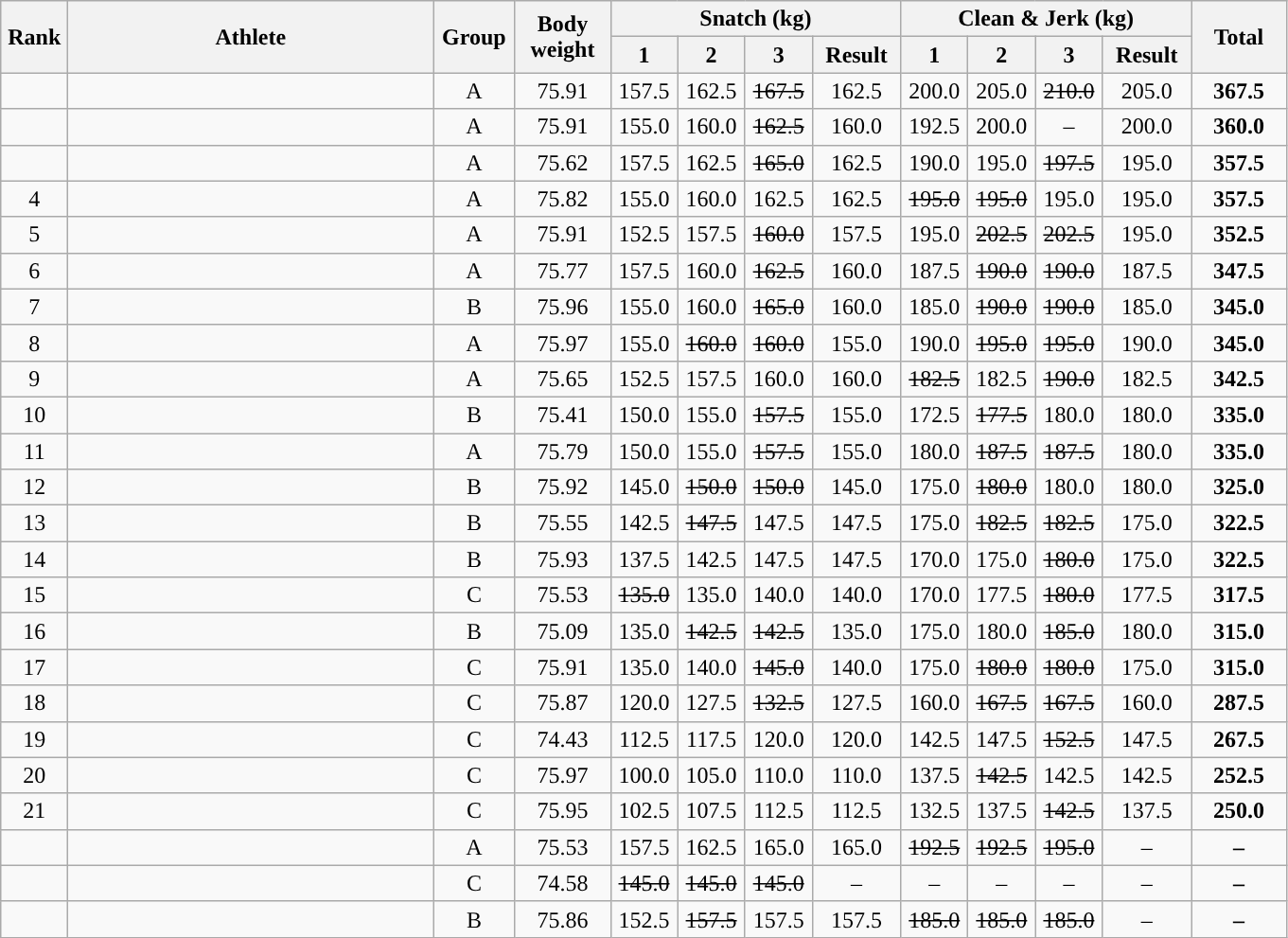<table class="wikitable" style=" text-align:center;">
<tr>
<th rowspan=2 width=40>Rank</th>
<th rowspan=2 width=250>Athlete</th>
<th rowspan=2 width=50>Group</th>
<th rowspan=2 width=60>Body weight</th>
<th colspan=4>Snatch (kg)</th>
<th colspan=4>Clean & Jerk (kg)</th>
<th rowspan=2 width=60>Total</th>
</tr>
<tr>
<th width=40>1</th>
<th width=40>2</th>
<th width=40>3</th>
<th width=55>Result</th>
<th width=40>1</th>
<th width=40>2</th>
<th width=40>3</th>
<th width=55>Result</th>
</tr>
<tr>
<td></td>
<td align=left></td>
<td>A</td>
<td>75.91</td>
<td>157.5</td>
<td>162.5</td>
<td><s>167.5</s></td>
<td>162.5</td>
<td>200.0</td>
<td>205.0</td>
<td><s>210.0</s></td>
<td>205.0</td>
<td><strong>367.5</strong></td>
</tr>
<tr>
<td></td>
<td align=left></td>
<td>A</td>
<td>75.91</td>
<td>155.0</td>
<td>160.0</td>
<td><s>162.5</s></td>
<td>160.0</td>
<td>192.5</td>
<td>200.0</td>
<td>–</td>
<td>200.0</td>
<td><strong>360.0</strong></td>
</tr>
<tr>
<td></td>
<td align=left></td>
<td>A</td>
<td>75.62</td>
<td>157.5</td>
<td>162.5</td>
<td><s>165.0</s></td>
<td>162.5</td>
<td>190.0</td>
<td>195.0</td>
<td><s>197.5</s></td>
<td>195.0</td>
<td><strong>357.5</strong></td>
</tr>
<tr>
<td>4</td>
<td align=left></td>
<td>A</td>
<td>75.82</td>
<td>155.0</td>
<td>160.0</td>
<td>162.5</td>
<td>162.5</td>
<td><s>195.0</s></td>
<td><s>195.0</s></td>
<td>195.0</td>
<td>195.0</td>
<td><strong>357.5</strong></td>
</tr>
<tr>
<td>5</td>
<td align=left></td>
<td>A</td>
<td>75.91</td>
<td>152.5</td>
<td>157.5</td>
<td><s>160.0</s></td>
<td>157.5</td>
<td>195.0</td>
<td><s>202.5</s></td>
<td><s>202.5</s></td>
<td>195.0</td>
<td><strong>352.5</strong></td>
</tr>
<tr>
<td>6</td>
<td align=left></td>
<td>A</td>
<td>75.77</td>
<td>157.5</td>
<td>160.0</td>
<td><s>162.5</s></td>
<td>160.0</td>
<td>187.5</td>
<td><s>190.0</s></td>
<td><s>190.0</s></td>
<td>187.5</td>
<td><strong>347.5</strong></td>
</tr>
<tr>
<td>7</td>
<td align=left></td>
<td>B</td>
<td>75.96</td>
<td>155.0</td>
<td>160.0</td>
<td><s>165.0</s></td>
<td>160.0</td>
<td>185.0</td>
<td><s>190.0</s></td>
<td><s>190.0</s></td>
<td>185.0</td>
<td><strong>345.0</strong></td>
</tr>
<tr>
<td>8</td>
<td align=left></td>
<td>A</td>
<td>75.97</td>
<td>155.0</td>
<td><s>160.0</s></td>
<td><s>160.0</s></td>
<td>155.0</td>
<td>190.0</td>
<td><s>195.0</s></td>
<td><s>195.0</s></td>
<td>190.0</td>
<td><strong>345.0</strong></td>
</tr>
<tr>
<td>9</td>
<td align=left></td>
<td>A</td>
<td>75.65</td>
<td>152.5</td>
<td>157.5</td>
<td>160.0</td>
<td>160.0</td>
<td><s>182.5</s></td>
<td>182.5</td>
<td><s>190.0</s></td>
<td>182.5</td>
<td><strong>342.5</strong></td>
</tr>
<tr>
<td>10</td>
<td align=left></td>
<td>B</td>
<td>75.41</td>
<td>150.0</td>
<td>155.0</td>
<td><s>157.5</s></td>
<td>155.0</td>
<td>172.5</td>
<td><s>177.5</s></td>
<td>180.0</td>
<td>180.0</td>
<td><strong>335.0</strong></td>
</tr>
<tr>
<td>11</td>
<td align=left></td>
<td>A</td>
<td>75.79</td>
<td>150.0</td>
<td>155.0</td>
<td><s>157.5</s></td>
<td>155.0</td>
<td>180.0</td>
<td><s>187.5</s></td>
<td><s>187.5</s></td>
<td>180.0</td>
<td><strong>335.0</strong></td>
</tr>
<tr>
<td>12</td>
<td align=left></td>
<td>B</td>
<td>75.92</td>
<td>145.0</td>
<td><s>150.0</s></td>
<td><s>150.0</s></td>
<td>145.0</td>
<td>175.0</td>
<td><s>180.0</s></td>
<td>180.0</td>
<td>180.0</td>
<td><strong>325.0</strong></td>
</tr>
<tr>
<td>13</td>
<td align=left></td>
<td>B</td>
<td>75.55</td>
<td>142.5</td>
<td><s>147.5</s></td>
<td>147.5</td>
<td>147.5</td>
<td>175.0</td>
<td><s>182.5</s></td>
<td><s>182.5</s></td>
<td>175.0</td>
<td><strong>322.5</strong></td>
</tr>
<tr>
<td>14</td>
<td align=left></td>
<td>B</td>
<td>75.93</td>
<td>137.5</td>
<td>142.5</td>
<td>147.5</td>
<td>147.5</td>
<td>170.0</td>
<td>175.0</td>
<td><s>180.0</s></td>
<td>175.0</td>
<td><strong>322.5</strong></td>
</tr>
<tr>
<td>15</td>
<td align=left></td>
<td>C</td>
<td>75.53</td>
<td><s>135.0</s></td>
<td>135.0</td>
<td>140.0</td>
<td>140.0</td>
<td>170.0</td>
<td>177.5</td>
<td><s>180.0</s></td>
<td>177.5</td>
<td><strong>317.5</strong></td>
</tr>
<tr>
<td>16</td>
<td align=left></td>
<td>B</td>
<td>75.09</td>
<td>135.0</td>
<td><s>142.5</s></td>
<td><s>142.5</s></td>
<td>135.0</td>
<td>175.0</td>
<td>180.0</td>
<td><s>185.0</s></td>
<td>180.0</td>
<td><strong>315.0</strong></td>
</tr>
<tr>
<td>17</td>
<td align=left></td>
<td>C</td>
<td>75.91</td>
<td>135.0</td>
<td>140.0</td>
<td><s>145.0</s></td>
<td>140.0</td>
<td>175.0</td>
<td><s>180.0</s></td>
<td><s>180.0</s></td>
<td>175.0</td>
<td><strong>315.0</strong></td>
</tr>
<tr>
<td>18</td>
<td align="left"></td>
<td>C</td>
<td>75.87</td>
<td>120.0</td>
<td>127.5</td>
<td><s>132.5</s></td>
<td>127.5</td>
<td>160.0</td>
<td><s>167.5</s></td>
<td><s>167.5</s></td>
<td>160.0</td>
<td><strong>287.5</strong></td>
</tr>
<tr>
<td>19</td>
<td align="left"></td>
<td>C</td>
<td>74.43</td>
<td>112.5</td>
<td>117.5</td>
<td>120.0</td>
<td>120.0</td>
<td>142.5</td>
<td>147.5</td>
<td><s>152.5</s></td>
<td>147.5</td>
<td><strong>267.5</strong></td>
</tr>
<tr>
<td>20</td>
<td align="left"></td>
<td>C</td>
<td>75.97</td>
<td>100.0</td>
<td>105.0</td>
<td>110.0</td>
<td>110.0</td>
<td>137.5</td>
<td><s>142.5</s></td>
<td>142.5</td>
<td>142.5</td>
<td><strong>252.5</strong></td>
</tr>
<tr>
<td>21</td>
<td align="left"></td>
<td>C</td>
<td>75.95</td>
<td>102.5</td>
<td>107.5</td>
<td>112.5</td>
<td>112.5</td>
<td>132.5</td>
<td>137.5</td>
<td><s>142.5</s></td>
<td>137.5</td>
<td><strong>250.0</strong></td>
</tr>
<tr>
<td></td>
<td align="left"></td>
<td>A</td>
<td>75.53</td>
<td>157.5</td>
<td>162.5</td>
<td>165.0</td>
<td>165.0</td>
<td><s>192.5</s></td>
<td><s>192.5</s></td>
<td><s>195.0</s></td>
<td>–</td>
<td><strong>–</strong></td>
</tr>
<tr>
<td></td>
<td align="left"></td>
<td>C</td>
<td>74.58</td>
<td><s>145.0</s></td>
<td><s>145.0</s></td>
<td><s>145.0</s></td>
<td>–</td>
<td>–</td>
<td>–</td>
<td>–</td>
<td>–</td>
<td><strong>–</strong></td>
</tr>
<tr>
<td></td>
<td align="left"></td>
<td>B</td>
<td>75.86</td>
<td>152.5</td>
<td><s>157.5</s></td>
<td>157.5</td>
<td>157.5</td>
<td><s>185.0</s></td>
<td><s>185.0</s></td>
<td><s>185.0</s></td>
<td>–</td>
<td><strong>–</strong></td>
</tr>
</table>
